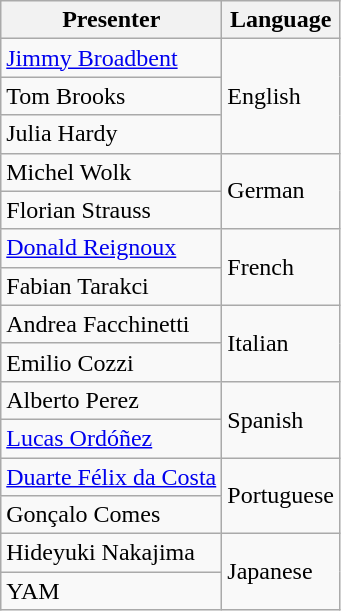<table class="wikitable">
<tr>
<th>Presenter</th>
<th>Language</th>
</tr>
<tr>
<td><a href='#'>Jimmy Broadbent</a></td>
<td rowspan="3">English</td>
</tr>
<tr>
<td>Tom Brooks</td>
</tr>
<tr>
<td>Julia Hardy</td>
</tr>
<tr>
<td>Michel Wolk</td>
<td rowspan="2">German</td>
</tr>
<tr>
<td>Florian Strauss</td>
</tr>
<tr>
<td><a href='#'>Donald Reignoux</a></td>
<td rowspan="2">French</td>
</tr>
<tr>
<td>Fabian Tarakci</td>
</tr>
<tr>
<td>Andrea Facchinetti</td>
<td rowspan="2">Italian</td>
</tr>
<tr>
<td>Emilio Cozzi</td>
</tr>
<tr>
<td>Alberto Perez</td>
<td rowspan="2">Spanish</td>
</tr>
<tr>
<td><a href='#'>Lucas Ordóñez</a></td>
</tr>
<tr>
<td><a href='#'>Duarte Félix da Costa</a></td>
<td rowspan="2">Portuguese</td>
</tr>
<tr>
<td>Gonçalo Comes</td>
</tr>
<tr>
<td>Hideyuki Nakajima</td>
<td rowspan="2">Japanese</td>
</tr>
<tr>
<td>YAM</td>
</tr>
</table>
